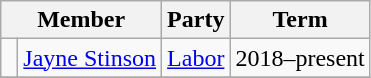<table class="wikitable">
<tr>
<th colspan="2">Member</th>
<th>Party</th>
<th>Term</th>
</tr>
<tr>
<td> </td>
<td><a href='#'>Jayne Stinson</a></td>
<td><a href='#'>Labor</a></td>
<td>2018–present</td>
</tr>
<tr>
</tr>
</table>
